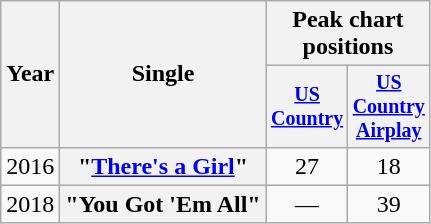<table class="wikitable plainrowheaders" style="text-align:center;">
<tr>
<th rowspan="2">Year</th>
<th rowspan="2">Single</th>
<th colspan="3">Peak chart positions</th>
</tr>
<tr style="font-size:smaller;">
<th style="width:45px;"><a href='#'>US Country</a><br></th>
<th style="width:45px;"><a href='#'>US Country Airplay</a><br></th>
</tr>
<tr>
<td>2016</td>
<th scope="row">"<a href='#'>There's a Girl</a>"</th>
<td>27</td>
<td>18</td>
</tr>
<tr>
<td>2018</td>
<th scope="row">"You Got 'Em All"</th>
<td>—</td>
<td>39</td>
</tr>
</table>
